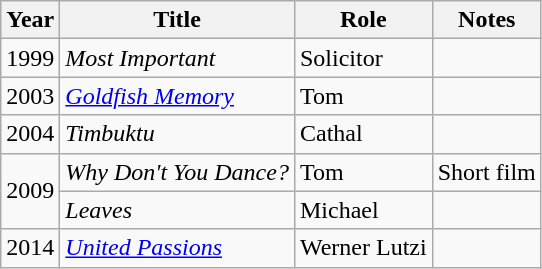<table class="wikitable sortable">
<tr>
<th>Year</th>
<th>Title</th>
<th>Role</th>
<th class="unsortable">Notes</th>
</tr>
<tr>
<td>1999</td>
<td><em>Most Important</em></td>
<td>Solicitor</td>
<td></td>
</tr>
<tr>
<td>2003</td>
<td><em><a href='#'>Goldfish Memory</a></em></td>
<td>Tom</td>
<td></td>
</tr>
<tr>
<td>2004</td>
<td><em>Timbuktu</em></td>
<td>Cathal</td>
<td></td>
</tr>
<tr>
<td rowspan=2>2009</td>
<td><em>Why Don't You Dance?</em></td>
<td>Tom</td>
<td>Short film</td>
</tr>
<tr>
<td><em>Leaves</em></td>
<td>Michael</td>
<td></td>
</tr>
<tr>
<td>2014</td>
<td><em><a href='#'>United Passions</a></em></td>
<td>Werner Lutzi</td>
<td></td>
</tr>
</table>
